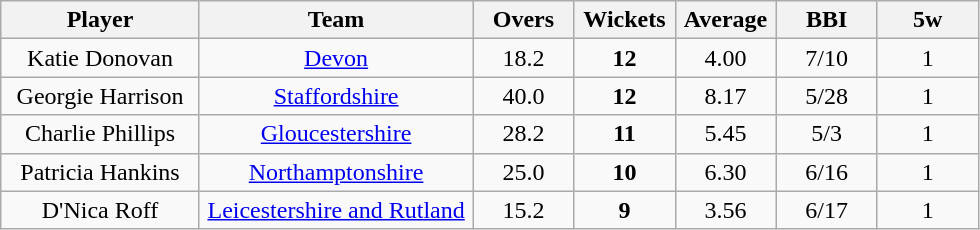<table class="wikitable" style="text-align:center">
<tr>
<th width=125>Player</th>
<th width=175>Team</th>
<th width=60>Overs</th>
<th width=60>Wickets</th>
<th width=60>Average</th>
<th width=60>BBI</th>
<th width=60>5w</th>
</tr>
<tr>
<td>Katie Donovan</td>
<td><a href='#'>Devon</a></td>
<td>18.2</td>
<td><strong>12</strong></td>
<td>4.00</td>
<td>7/10</td>
<td>1</td>
</tr>
<tr>
<td>Georgie Harrison</td>
<td><a href='#'>Staffordshire</a></td>
<td>40.0</td>
<td><strong>12</strong></td>
<td>8.17</td>
<td>5/28</td>
<td>1</td>
</tr>
<tr>
<td>Charlie Phillips</td>
<td><a href='#'>Gloucestershire</a></td>
<td>28.2</td>
<td><strong>11</strong></td>
<td>5.45</td>
<td>5/3</td>
<td>1</td>
</tr>
<tr>
<td>Patricia Hankins</td>
<td><a href='#'>Northamptonshire</a></td>
<td>25.0</td>
<td><strong>10</strong></td>
<td>6.30</td>
<td>6/16</td>
<td>1</td>
</tr>
<tr>
<td>D'Nica Roff</td>
<td><a href='#'>Leicestershire and Rutland</a></td>
<td>15.2</td>
<td><strong>9</strong></td>
<td>3.56</td>
<td>6/17</td>
<td>1</td>
</tr>
</table>
